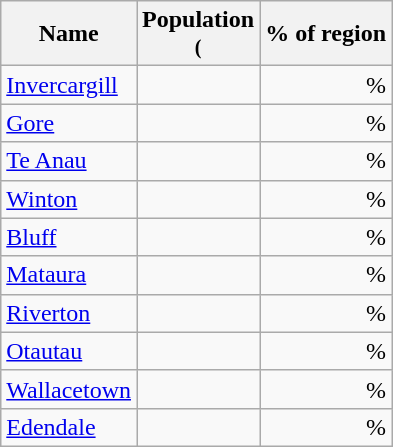<table class="wikitable">
<tr>
<th>Name</th>
<th>Population<br><small>(</small></th>
<th>% of region</th>
</tr>
<tr>
<td><a href='#'>Invercargill</a></td>
<td style="text-align:right;"></td>
<td style="text-align:right;">%</td>
</tr>
<tr>
<td><a href='#'>Gore</a></td>
<td style="text-align:right;"></td>
<td style="text-align:right;">%</td>
</tr>
<tr>
<td><a href='#'>Te Anau</a></td>
<td style="text-align:right;"></td>
<td style="text-align:right;">%</td>
</tr>
<tr>
<td><a href='#'>Winton</a></td>
<td style="text-align:right;"></td>
<td style="text-align:right;">%</td>
</tr>
<tr>
<td><a href='#'>Bluff</a></td>
<td style="text-align:right;"></td>
<td style="text-align:right;">%</td>
</tr>
<tr>
<td><a href='#'>Mataura</a></td>
<td style="text-align:right;"></td>
<td style="text-align:right;">%</td>
</tr>
<tr>
<td><a href='#'>Riverton</a></td>
<td style="text-align:right;"></td>
<td style="text-align:right;">%</td>
</tr>
<tr>
<td><a href='#'>Otautau</a></td>
<td style="text-align:right;"></td>
<td style="text-align:right;">%</td>
</tr>
<tr>
<td><a href='#'>Wallacetown</a></td>
<td style="text-align:right;"></td>
<td style="text-align:right;">%</td>
</tr>
<tr>
<td><a href='#'>Edendale</a></td>
<td style="text-align:right;"></td>
<td style="text-align:right;">%</td>
</tr>
</table>
